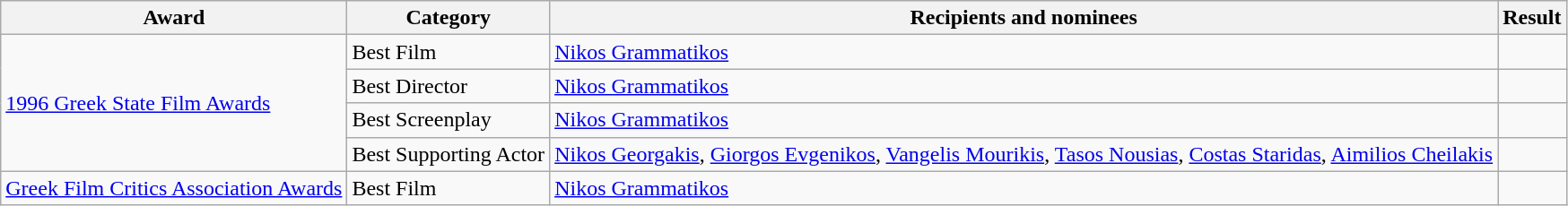<table class="wikitable">
<tr>
<th>Award</th>
<th>Category</th>
<th>Recipients and nominees</th>
<th>Result</th>
</tr>
<tr>
<td rowspan="4"><a href='#'>1996 Greek State Film Awards</a></td>
<td>Best Film</td>
<td><a href='#'>Nikos Grammatikos</a></td>
<td></td>
</tr>
<tr>
<td>Best Director</td>
<td><a href='#'>Nikos Grammatikos</a></td>
<td></td>
</tr>
<tr>
<td>Best Screenplay</td>
<td><a href='#'>Nikos Grammatikos</a></td>
<td></td>
</tr>
<tr>
<td>Best Supporting Actor</td>
<td><a href='#'>Nikos Georgakis</a>, <a href='#'>Giorgos Evgenikos</a>, <a href='#'>Vangelis Mourikis</a>, <a href='#'>Tasos Nousias</a>, <a href='#'>Costas Staridas</a>, <a href='#'>Aimilios Cheilakis</a></td>
<td></td>
</tr>
<tr>
<td><a href='#'>Greek Film Critics Association Awards</a></td>
<td>Best Film</td>
<td><a href='#'>Nikos Grammatikos</a></td>
<td></td>
</tr>
</table>
